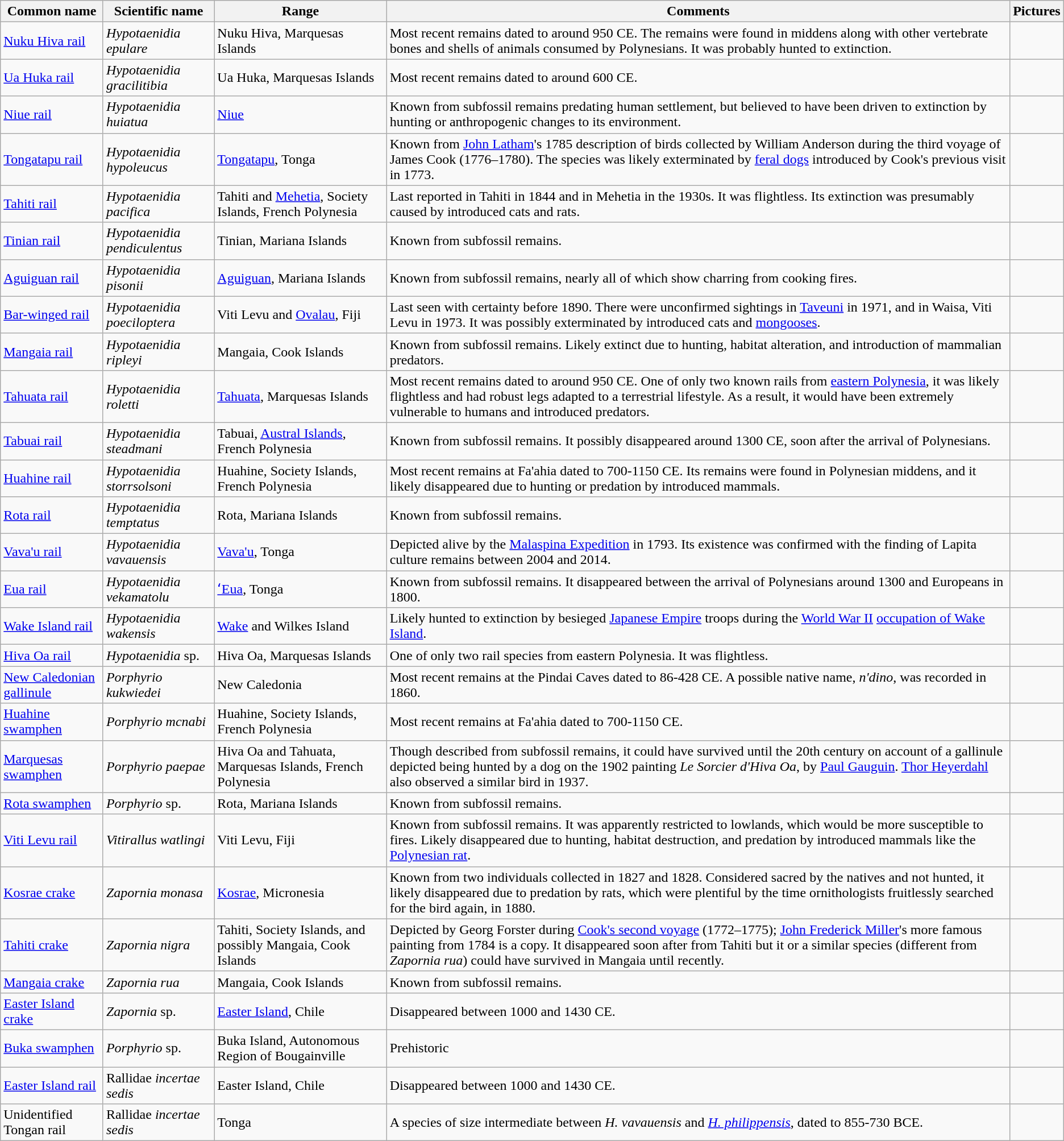<table class="wikitable sortable">
<tr>
<th>Common name</th>
<th>Scientific name</th>
<th>Range</th>
<th class="unsortable">Comments</th>
<th class="unsortable">Pictures</th>
</tr>
<tr>
<td><a href='#'>Nuku Hiva rail</a></td>
<td><em>Hypotaenidia epulare</em></td>
<td>Nuku Hiva, Marquesas Islands</td>
<td>Most recent remains dated to around 950 CE. The remains were found in middens along with other vertebrate bones and shells of animals consumed by Polynesians. It was probably hunted to extinction.</td>
<td></td>
</tr>
<tr>
<td><a href='#'>Ua Huka rail</a></td>
<td><em>Hypotaenidia gracilitibia</em></td>
<td>Ua Huka, Marquesas Islands</td>
<td>Most recent remains dated to around 600 CE.</td>
</tr>
<tr>
<td><a href='#'>Niue rail</a></td>
<td><em>Hypotaenidia huiatua</em></td>
<td><a href='#'>Niue</a></td>
<td>Known from subfossil remains predating human settlement, but believed to have been driven to extinction by hunting or anthropogenic changes to its environment.</td>
<td></td>
</tr>
<tr>
<td><a href='#'>Tongatapu rail</a></td>
<td><em>Hypotaenidia hypoleucus</em></td>
<td><a href='#'>Tongatapu</a>, Tonga</td>
<td>Known from <a href='#'>John Latham</a>'s 1785 description of birds collected by William Anderson during the third voyage of James Cook (1776–1780). The species was likely exterminated by <a href='#'>feral dogs</a> introduced by Cook's previous visit in 1773.</td>
<td></td>
</tr>
<tr>
<td><a href='#'>Tahiti rail</a></td>
<td><em>Hypotaenidia pacifica</em></td>
<td>Tahiti and <a href='#'>Mehetia</a>, Society Islands, French Polynesia</td>
<td>Last reported in Tahiti in 1844 and in Mehetia in the 1930s. It was flightless. Its extinction was presumably caused by introduced cats and rats.</td>
<td></td>
</tr>
<tr>
<td><a href='#'>Tinian rail</a></td>
<td><em>Hypotaenidia pendiculentus</em></td>
<td>Tinian, Mariana Islands</td>
<td>Known from subfossil remains.</td>
<td></td>
</tr>
<tr>
<td><a href='#'>Aguiguan rail</a></td>
<td><em>Hypotaenidia pisonii</em></td>
<td><a href='#'>Aguiguan</a>, Mariana Islands</td>
<td>Known from subfossil remains, nearly all of which show charring from cooking fires.</td>
<td></td>
</tr>
<tr>
<td><a href='#'>Bar-winged rail</a></td>
<td><em>Hypotaenidia poeciloptera</em></td>
<td>Viti Levu and <a href='#'>Ovalau</a>, Fiji</td>
<td>Last seen with certainty before 1890. There were unconfirmed sightings in <a href='#'>Taveuni</a> in 1971, and in Waisa, Viti Levu in 1973. It was possibly exterminated by introduced cats and <a href='#'>mongooses</a>.</td>
<td></td>
</tr>
<tr>
<td><a href='#'>Mangaia rail</a></td>
<td><em>Hypotaenidia ripleyi</em></td>
<td>Mangaia, Cook Islands</td>
<td>Known from subfossil remains. Likely extinct due to hunting, habitat alteration, and introduction of mammalian predators.</td>
<td></td>
</tr>
<tr>
<td><a href='#'>Tahuata rail</a></td>
<td><em>Hypotaenidia roletti</em></td>
<td><a href='#'>Tahuata</a>, Marquesas Islands</td>
<td>Most recent remains dated to around 950 CE. One of only two known rails from <a href='#'>eastern Polynesia</a>, it was likely flightless and had robust legs adapted to a terrestrial lifestyle. As a result, it would have been extremely vulnerable to humans and introduced predators.</td>
<td></td>
</tr>
<tr>
<td><a href='#'>Tabuai rail</a></td>
<td><em>Hypotaenidia steadmani</em></td>
<td>Tabuai, <a href='#'>Austral Islands</a>, French Polynesia</td>
<td>Known from subfossil remains. It possibly disappeared around 1300 CE, soon after the arrival of Polynesians.</td>
<td></td>
</tr>
<tr>
<td><a href='#'>Huahine rail</a></td>
<td><em>Hypotaenidia storrsolsoni</em></td>
<td>Huahine, Society Islands, French Polynesia</td>
<td>Most recent remains at Fa'ahia dated to 700-1150 CE. Its remains were found in Polynesian middens, and it likely disappeared due to hunting or predation by introduced mammals.</td>
<td></td>
</tr>
<tr>
<td><a href='#'>Rota rail</a></td>
<td><em>Hypotaenidia temptatus</em></td>
<td>Rota, Mariana Islands</td>
<td>Known from subfossil remains.</td>
<td></td>
</tr>
<tr>
<td><a href='#'>Vava'u rail</a></td>
<td><em>Hypotaenidia vavauensis</em></td>
<td><a href='#'>Vava'u</a>, Tonga</td>
<td>Depicted alive by the <a href='#'>Malaspina Expedition</a> in 1793. Its existence was confirmed with the finding of Lapita culture remains between 2004 and 2014.</td>
<td></td>
</tr>
<tr>
<td><a href='#'>Eua rail</a></td>
<td><em>Hypotaenidia vekamatolu</em></td>
<td><a href='#'>ʻEua</a>, Tonga</td>
<td>Known from subfossil remains. It disappeared between the arrival of Polynesians around 1300 and Europeans in 1800.</td>
<td></td>
</tr>
<tr>
<td><a href='#'>Wake Island rail</a></td>
<td><em>Hypotaenidia wakensis</em></td>
<td><a href='#'>Wake</a> and Wilkes Island</td>
<td>Likely hunted to extinction by besieged <a href='#'>Japanese Empire</a> troops during the <a href='#'>World War II</a> <a href='#'>occupation of Wake Island</a>.</td>
<td></td>
</tr>
<tr>
<td><a href='#'>Hiva Oa rail</a></td>
<td><em>Hypotaenidia</em> sp.</td>
<td>Hiva Oa, Marquesas Islands</td>
<td>One of only two rail species from eastern Polynesia. It was flightless.</td>
<td></td>
</tr>
<tr>
<td><a href='#'>New Caledonian gallinule</a></td>
<td><em>Porphyrio kukwiedei</em></td>
<td>New Caledonia</td>
<td>Most recent remains at the Pindai Caves dated to 86-428 CE. A possible native name, <em>n'dino</em>, was recorded in 1860.</td>
<td></td>
</tr>
<tr>
<td><a href='#'>Huahine swamphen</a></td>
<td><em>Porphyrio mcnabi</em></td>
<td>Huahine, Society Islands, French Polynesia</td>
<td>Most recent remains at Fa'ahia dated to 700-1150 CE.</td>
<td></td>
</tr>
<tr>
<td><a href='#'>Marquesas swamphen</a></td>
<td><em>Porphyrio paepae</em></td>
<td>Hiva Oa and Tahuata, Marquesas Islands, French Polynesia</td>
<td>Though described from subfossil remains, it could have survived until the 20th century on account of a gallinule depicted being hunted by a dog on the 1902 painting <em>Le Sorcier d'Hiva Oa</em>, by <a href='#'>Paul Gauguin</a>. <a href='#'>Thor Heyerdahl</a> also observed a similar bird in 1937.</td>
<td></td>
</tr>
<tr>
<td><a href='#'>Rota swamphen</a></td>
<td><em>Porphyrio</em> sp.</td>
<td>Rota, Mariana Islands</td>
<td>Known from subfossil remains.</td>
<td></td>
</tr>
<tr>
<td><a href='#'>Viti Levu rail</a></td>
<td><em>Vitirallus watlingi</em></td>
<td>Viti Levu, Fiji</td>
<td>Known from subfossil remains. It was apparently restricted to lowlands, which would be more susceptible to fires. Likely disappeared due to hunting, habitat destruction, and predation by introduced mammals like the <a href='#'>Polynesian rat</a>.</td>
</tr>
<tr>
<td><a href='#'>Kosrae crake</a></td>
<td><em>Zapornia monasa</em></td>
<td><a href='#'>Kosrae</a>, Micronesia</td>
<td>Known from two individuals collected in 1827 and 1828. Considered sacred by the natives and not hunted, it likely disappeared due to predation by rats, which were plentiful by the time ornithologists fruitlessly searched for the bird again, in 1880.</td>
<td></td>
</tr>
<tr>
<td><a href='#'>Tahiti crake</a></td>
<td><em>Zapornia nigra</em></td>
<td>Tahiti, Society Islands, and possibly Mangaia, Cook Islands</td>
<td>Depicted by Georg Forster during <a href='#'>Cook's second voyage</a> (1772–1775); <a href='#'>John Frederick Miller</a>'s more famous painting from 1784 is a copy. It disappeared soon after from Tahiti but it or a similar species (different from <em>Zapornia rua</em>) could have survived in Mangaia until recently.</td>
<td></td>
</tr>
<tr>
<td><a href='#'>Mangaia crake</a></td>
<td><em>Zapornia rua</em></td>
<td>Mangaia, Cook Islands</td>
<td>Known from subfossil remains.</td>
<td></td>
</tr>
<tr>
<td><a href='#'>Easter Island crake</a></td>
<td><em>Zapornia</em> sp.</td>
<td><a href='#'>Easter Island</a>, Chile</td>
<td>Disappeared between 1000 and 1430 CE.</td>
<td></td>
</tr>
<tr>
<td><a href='#'>Buka swamphen</a></td>
<td><em>Porphyrio</em> sp.</td>
<td>Buka Island, Autonomous Region of Bougainville</td>
<td>Prehistoric</td>
<td></td>
</tr>
<tr>
<td><a href='#'>Easter Island rail</a></td>
<td>Rallidae <em>incertae sedis</em></td>
<td>Easter Island, Chile</td>
<td>Disappeared between 1000 and 1430 CE.</td>
<td></td>
</tr>
<tr>
<td>Unidentified Tongan rail</td>
<td>Rallidae <em>incertae sedis</em></td>
<td>Tonga</td>
<td>A species of size intermediate between <em>H. vavauensis</em> and <em><a href='#'>H. philippensis</a></em>, dated to 855-730 BCE.</td>
</tr>
</table>
